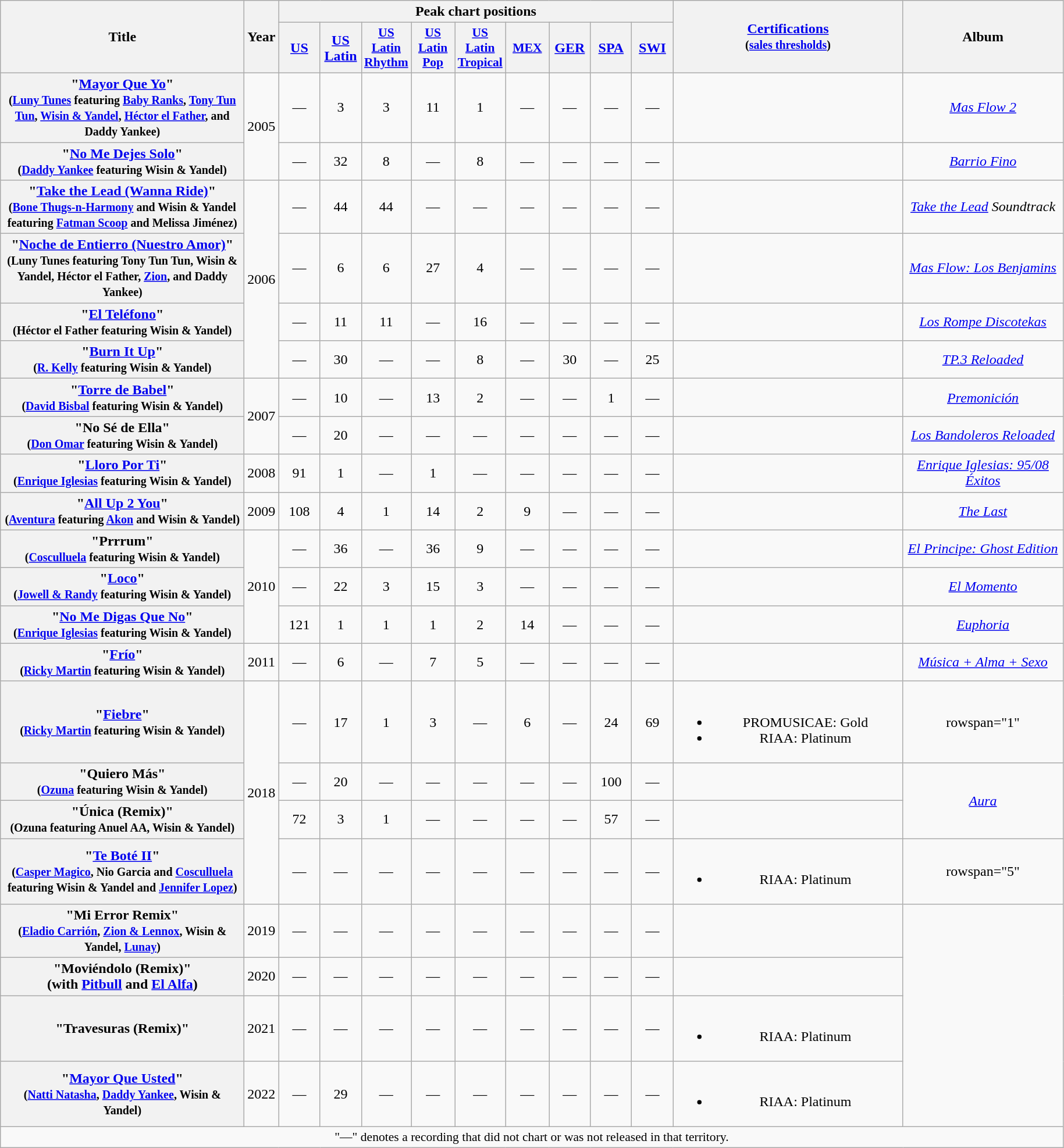<table class="wikitable plainrowheaders" style="text-align:center;">
<tr>
<th scope="col" rowspan="2" style="width:17em;">Title</th>
<th scope="col" rowspan="2" style="width:1em;">Year</th>
<th scope="col" colspan="9" style="width:2em;">Peak chart positions</th>
<th scope="col" rowspan="2" style="width:16em;"><a href='#'>Certifications</a><br><small>(<a href='#'>sales thresholds</a>)</small></th>
<th scope="col" rowspan="2" style="width:11em;">Album</th>
</tr>
<tr>
<th scope="col" style="width:40px;"><a href='#'>US</a><br></th>
<th scope="col" style="width:40px;"><a href='#'>US<br>Latin</a><br></th>
<th scope="col" style="width:3em;font-size:90%;"><a href='#'>US <br> Latin Rhythm</a><br></th>
<th scope="col" style="width:3em;font-size:90%;"><a href='#'>US <br> Latin<br>Pop</a><br></th>
<th scope="col" style="width:3em;font-size:90%;"><a href='#'>US <br> Latin Tropical</a><br></th>
<th scope="col" style="width:3em;font-size:90%;"><a href='#'>MEX</a><br></th>
<th scope="col" style="width:40px;"><a href='#'>GER</a><br></th>
<th scope="col" style="width:40px;"><a href='#'>SPA</a><br></th>
<th scope="col" style="width:40px;"><a href='#'>SWI</a><br></th>
</tr>
<tr style="text-align:center;">
<th scope="row">"<a href='#'>Mayor Que Yo</a>" <br><small>(<a href='#'>Luny Tunes</a> featuring <a href='#'>Baby Ranks</a>, <a href='#'>Tony Tun Tun</a>, <a href='#'>Wisin & Yandel</a>, <a href='#'>Héctor el Father</a>, and Daddy Yankee)</small></th>
<td rowspan="2">2005</td>
<td>—</td>
<td>3</td>
<td>3</td>
<td>11</td>
<td>1</td>
<td>—</td>
<td>—</td>
<td>—</td>
<td>—</td>
<td></td>
<td><em><a href='#'>Mas Flow 2</a></em></td>
</tr>
<tr>
<th scope="row">"<a href='#'>No Me Dejes Solo</a>"<br><small>(<a href='#'>Daddy Yankee</a> featuring Wisin & Yandel)</small></th>
<td align="center">—</td>
<td align="center">32</td>
<td align="center">8</td>
<td align="center">—</td>
<td align="center">8</td>
<td align="center">—</td>
<td align="center">—</td>
<td align="center">—</td>
<td align="center">—</td>
<td></td>
<td rowspan="1"><em><a href='#'>Barrio Fino</a></em></td>
</tr>
<tr>
<th scope="row">"<a href='#'>Take the Lead (Wanna Ride)</a>" <br><small>(<a href='#'>Bone Thugs-n-Harmony</a> and Wisin & Yandel featuring <a href='#'>Fatman Scoop</a> and Melissa Jiménez)</small></th>
<td rowspan="4">2006</td>
<td align="center">—</td>
<td align="center">44</td>
<td align="center">44</td>
<td align="center">—</td>
<td align="center">—</td>
<td align="center">—</td>
<td align="center">—</td>
<td align="center">—</td>
<td align="center">—</td>
<td></td>
<td rowspan="1"><em><a href='#'>Take the Lead</a> Soundtrack</em></td>
</tr>
<tr>
<th scope="row">"<a href='#'>Noche de Entierro (Nuestro Amor)</a>" <br><small>(Luny Tunes featuring Tony Tun Tun, Wisin & Yandel, Héctor el Father, <a href='#'>Zion</a>, and Daddy Yankee)</small></th>
<td>—</td>
<td>6</td>
<td>6</td>
<td>27</td>
<td>4</td>
<td>—</td>
<td>—</td>
<td>—</td>
<td>—</td>
<td></td>
<td><em><a href='#'>Mas Flow: Los Benjamins</a></em></td>
</tr>
<tr>
<th scope="row">"<a href='#'>El Teléfono</a>" <br><small>(Héctor el Father featuring Wisin & Yandel)</small></th>
<td>—</td>
<td>11</td>
<td>11</td>
<td>—</td>
<td>16</td>
<td>—</td>
<td>—</td>
<td>—</td>
<td>—</td>
<td></td>
<td><em><a href='#'>Los Rompe Discotekas</a></em></td>
</tr>
<tr>
<th scope="row">"<a href='#'>Burn It Up</a>" <br><small>(<a href='#'>R. Kelly</a> featuring Wisin & Yandel)</small></th>
<td align="center">—</td>
<td align="center">30</td>
<td align="center">—</td>
<td align="center">—</td>
<td align="center">8</td>
<td align="center">—</td>
<td align="center">30</td>
<td align="center">—</td>
<td align="center">25</td>
<td></td>
<td rowspan="1"><em><a href='#'>TP.3 Reloaded</a></em></td>
</tr>
<tr>
<th scope="row">"<a href='#'>Torre de Babel</a>" <br><small>(<a href='#'>David Bisbal</a> featuring Wisin & Yandel)</small></th>
<td rowspan="2">2007</td>
<td align="center">—</td>
<td align="center">10</td>
<td align="center">—</td>
<td align="center">13</td>
<td align="center">2</td>
<td align="center">—</td>
<td align="center">—</td>
<td align="center">1</td>
<td align="center">—</td>
<td></td>
<td rowspan="1"><em><a href='#'>Premonición</a></em></td>
</tr>
<tr>
<th scope="row">"No Sé de Ella" <br><small>(<a href='#'>Don Omar</a> featuring Wisin & Yandel)</small></th>
<td align="center">—</td>
<td align="center">20</td>
<td align="center">—</td>
<td align="center">—</td>
<td align="center">—</td>
<td align="center">—</td>
<td align="center">—</td>
<td align="center">—</td>
<td align="center">—</td>
<td></td>
<td rowspan="1"><em><a href='#'>Los Bandoleros Reloaded</a></em></td>
</tr>
<tr>
<th scope="row">"<a href='#'>Lloro Por Ti</a>" <br><small>(<a href='#'>Enrique Iglesias</a> featuring Wisin & Yandel)</small></th>
<td rowspan="1">2008</td>
<td align="center">91</td>
<td align="center">1</td>
<td align="center">—</td>
<td align="center">1</td>
<td align="center">—</td>
<td align="center">—</td>
<td align="center">—</td>
<td align="center">—</td>
<td align="center">—</td>
<td></td>
<td rowspan="1"><em><a href='#'>Enrique Iglesias: 95/08 Éxitos</a></em></td>
</tr>
<tr>
<th scope="row">"<a href='#'>All Up 2 You</a>" <br><small>(<a href='#'>Aventura</a> featuring <a href='#'>Akon</a> and Wisin & Yandel)</small></th>
<td rowspan="1">2009</td>
<td align="center">108</td>
<td align="center">4</td>
<td align="center">1</td>
<td align="center">14</td>
<td align="center">2</td>
<td align="center">9</td>
<td align="center">—</td>
<td align="center">—</td>
<td align="center">—</td>
<td></td>
<td rowspan="1"><em><a href='#'>The Last</a></em></td>
</tr>
<tr>
<th scope="row">"Prrrum" <br><small>(<a href='#'>Cosculluela</a> featuring Wisin & Yandel)</small></th>
<td rowspan="3">2010</td>
<td align="center">—</td>
<td align="center">36</td>
<td align="center">—</td>
<td align="center">36</td>
<td align="center">9</td>
<td align="center">—</td>
<td align="center">—</td>
<td align="center">—</td>
<td align="center">—</td>
<td></td>
<td rowspan="1"><em><a href='#'>El Principe: Ghost Edition</a></em></td>
</tr>
<tr>
<th scope="row">"<a href='#'>Loco</a>" <br><small>(<a href='#'>Jowell & Randy</a> featuring Wisin & Yandel)</small></th>
<td align="center">—</td>
<td align="center">22</td>
<td align="center">3</td>
<td align="center">15</td>
<td align="center">3</td>
<td align="center">—</td>
<td align="center">—</td>
<td align="center">—</td>
<td align="center">—</td>
<td></td>
<td rowspan="1"><em><a href='#'>El Momento</a></em></td>
</tr>
<tr>
<th scope="row">"<a href='#'>No Me Digas Que No</a>" <br><small>(<a href='#'>Enrique Iglesias</a> featuring Wisin & Yandel)</small></th>
<td align="center">121</td>
<td align="center">1</td>
<td align="center">1</td>
<td align="center">1</td>
<td align="center">2</td>
<td align="center">14</td>
<td align="center">—</td>
<td align="center">—</td>
<td align="center">—</td>
<td></td>
<td rowspan="1"><em><a href='#'>Euphoria</a></em></td>
</tr>
<tr>
<th scope="row">"<a href='#'>Frío</a>" <br><small>(<a href='#'>Ricky Martin</a> featuring Wisin & Yandel)</small></th>
<td rowspan="1">2011</td>
<td align="center">—</td>
<td align="center">6</td>
<td align="center">—</td>
<td align="center">7</td>
<td align="center">5</td>
<td align="center">—</td>
<td align="center">—</td>
<td align="center">—</td>
<td align="center">—</td>
<td></td>
<td rowspan="1"><em><a href='#'>Música + Alma + Sexo</a></em></td>
</tr>
<tr>
<th scope="row">"<a href='#'>Fiebre</a>" <br><small>(<a href='#'>Ricky Martin</a> featuring Wisin & Yandel)</small></th>
<td rowspan="4">2018</td>
<td align="center">—</td>
<td align="center">17</td>
<td align="center">1</td>
<td align="center">3</td>
<td align="center">—</td>
<td align="center">6</td>
<td align="center">—</td>
<td align="center">24</td>
<td align="center">69</td>
<td><br><ul><li>PROMUSICAE: Gold</li><li>RIAA: Platinum </li></ul></td>
<td>rowspan="1" </td>
</tr>
<tr>
<th scope="row">"Quiero Más" <br><small>(<a href='#'>Ozuna</a> featuring Wisin & Yandel)</small></th>
<td align="center">—</td>
<td align="center">20</td>
<td align="center">—</td>
<td align="center">—</td>
<td align="center">—</td>
<td align="center">—</td>
<td align="center">—</td>
<td align="center">100</td>
<td align="center">—</td>
<td></td>
<td rowspan="2"><em><a href='#'>Aura</a></em></td>
</tr>
<tr>
<th scope="row">"Única (Remix)" <br><small>(Ozuna featuring Anuel AA, Wisin & Yandel)</small></th>
<td align="center">72</td>
<td align="center">3</td>
<td align="center">1</td>
<td align="center">—</td>
<td align="center">—</td>
<td align="center">—</td>
<td align="center">—</td>
<td align="center">57</td>
<td align="center">—</td>
<td></td>
</tr>
<tr>
<th scope="row">"<a href='#'>Te Boté II</a>" <br><small>(<a href='#'>Casper Magico</a>, Nio Garcia and <a href='#'>Cosculluela</a> featuring Wisin & Yandel and <a href='#'>Jennifer Lopez</a>)</small></th>
<td align="center">—</td>
<td align="center">—</td>
<td align="center">—</td>
<td align="center">—</td>
<td align="center">—</td>
<td align="center">—</td>
<td align="center">—</td>
<td align="center">—</td>
<td align="center">—</td>
<td><br><ul><li>RIAA: Platinum </li></ul></td>
<td>rowspan="5" </td>
</tr>
<tr>
<th scope="row">"Mi Error Remix" <br><small>(<a href='#'>Eladio Carrión</a>, <a href='#'>Zion & Lennox</a>, Wisin & Yandel, <a href='#'>Lunay</a>)</small></th>
<td>2019</td>
<td align="center">—</td>
<td align="center">—</td>
<td align="center">—</td>
<td align="center">—</td>
<td align="center">—</td>
<td align="center">—</td>
<td align="center">—</td>
<td align="center">—</td>
<td align="center">—</td>
<td></td>
</tr>
<tr>
<th scope="row">"Moviéndolo (Remix)"<span><br>(with <a href='#'>Pitbull</a> and <a href='#'>El Alfa</a>)</span></th>
<td rowspan="1">2020</td>
<td align="center">—</td>
<td align="center">—</td>
<td align="center">—</td>
<td align="center">—</td>
<td align="center">—</td>
<td align="center">—</td>
<td align="center">—</td>
<td align="center">—</td>
<td align="center">—</td>
<td></td>
</tr>
<tr>
<th scope="row">"Travesuras (Remix)"<br></th>
<td rowspan="1">2021</td>
<td align="center">—</td>
<td align="center">—</td>
<td align="center">—</td>
<td align="center">—</td>
<td align="center">—</td>
<td align="center">—</td>
<td align="center">—</td>
<td align="center">—</td>
<td align="center">—</td>
<td><br><ul><li>RIAA: Platinum </li></ul></td>
</tr>
<tr>
<th scope="row">"<a href='#'>Mayor Que Usted</a>" <br><small>(<a href='#'>Natti Natasha</a>, <a href='#'>Daddy Yankee</a>, Wisin & Yandel)</small></th>
<td rowspan="1">2022</td>
<td align="center">—</td>
<td align="center">29</td>
<td align="center">—</td>
<td align="center">—</td>
<td align="center">—</td>
<td align="center">—</td>
<td align="center">—</td>
<td align="center">—</td>
<td align="center">—</td>
<td><br><ul><li>RIAA: Platinum </li></ul></td>
</tr>
<tr>
<td colspan="14" style="font-size:90%">"—" denotes a recording that did not chart or was not released in that territory.</td>
</tr>
</table>
